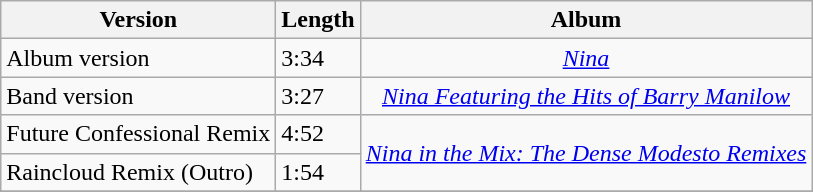<table class="wikitable">
<tr>
<th>Version</th>
<th>Length</th>
<th>Album</th>
</tr>
<tr>
<td>Album version</td>
<td>3:34</td>
<td align="center"><em><a href='#'>Nina</a></em></td>
</tr>
<tr>
<td>Band version</td>
<td>3:27</td>
<td align="center"><em><a href='#'>Nina Featuring the Hits of Barry Manilow</a></em></td>
</tr>
<tr>
<td>Future Confessional Remix</td>
<td>4:52</td>
<td align="center" rowspan="2"><em><a href='#'>Nina in the Mix: The Dense Modesto Remixes</a></em></td>
</tr>
<tr>
<td>Raincloud Remix (Outro)</td>
<td>1:54</td>
</tr>
<tr>
</tr>
</table>
